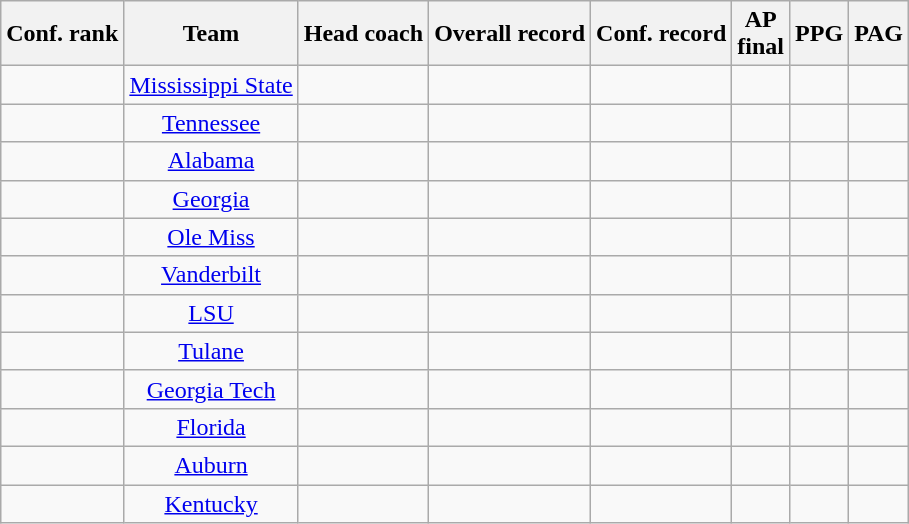<table class="wikitable sortable" style="text-align:center">
<tr>
<th scope="col">Conf. rank</th>
<th scope="col">Team</th>
<th scope="col">Head coach</th>
<th scope="col">Overall record</th>
<th scope="col">Conf. record</th>
<th scope="col">AP<br>final</th>
<th scope="col">PPG</th>
<th scope="col">PAG</th>
</tr>
<tr>
<td></td>
<td><a href='#'>Mississippi State</a></td>
<td></td>
<td></td>
<td></td>
<td></td>
<td></td>
<td></td>
</tr>
<tr>
<td></td>
<td><a href='#'>Tennessee</a></td>
<td></td>
<td></td>
<td></td>
<td></td>
<td></td>
<td></td>
</tr>
<tr>
<td></td>
<td><a href='#'>Alabama</a></td>
<td></td>
<td></td>
<td></td>
<td></td>
<td></td>
<td></td>
</tr>
<tr>
<td></td>
<td><a href='#'>Georgia</a></td>
<td></td>
<td></td>
<td></td>
<td></td>
<td></td>
<td></td>
</tr>
<tr>
<td></td>
<td><a href='#'>Ole Miss</a></td>
<td></td>
<td></td>
<td></td>
<td></td>
<td></td>
<td></td>
</tr>
<tr>
<td></td>
<td><a href='#'>Vanderbilt</a></td>
<td></td>
<td></td>
<td></td>
<td></td>
<td></td>
<td></td>
</tr>
<tr>
<td></td>
<td><a href='#'>LSU</a></td>
<td></td>
<td></td>
<td></td>
<td></td>
<td></td>
<td></td>
</tr>
<tr>
<td></td>
<td><a href='#'>Tulane</a></td>
<td></td>
<td></td>
<td></td>
<td></td>
<td></td>
<td></td>
</tr>
<tr>
<td></td>
<td><a href='#'>Georgia Tech</a></td>
<td></td>
<td></td>
<td></td>
<td></td>
<td></td>
<td></td>
</tr>
<tr>
<td></td>
<td><a href='#'>Florida</a></td>
<td></td>
<td></td>
<td></td>
<td></td>
<td></td>
<td></td>
</tr>
<tr>
<td></td>
<td><a href='#'>Auburn</a></td>
<td></td>
<td></td>
<td></td>
<td></td>
<td></td>
<td></td>
</tr>
<tr>
<td></td>
<td><a href='#'>Kentucky</a></td>
<td></td>
<td></td>
<td></td>
<td></td>
<td></td>
<td></td>
</tr>
</table>
